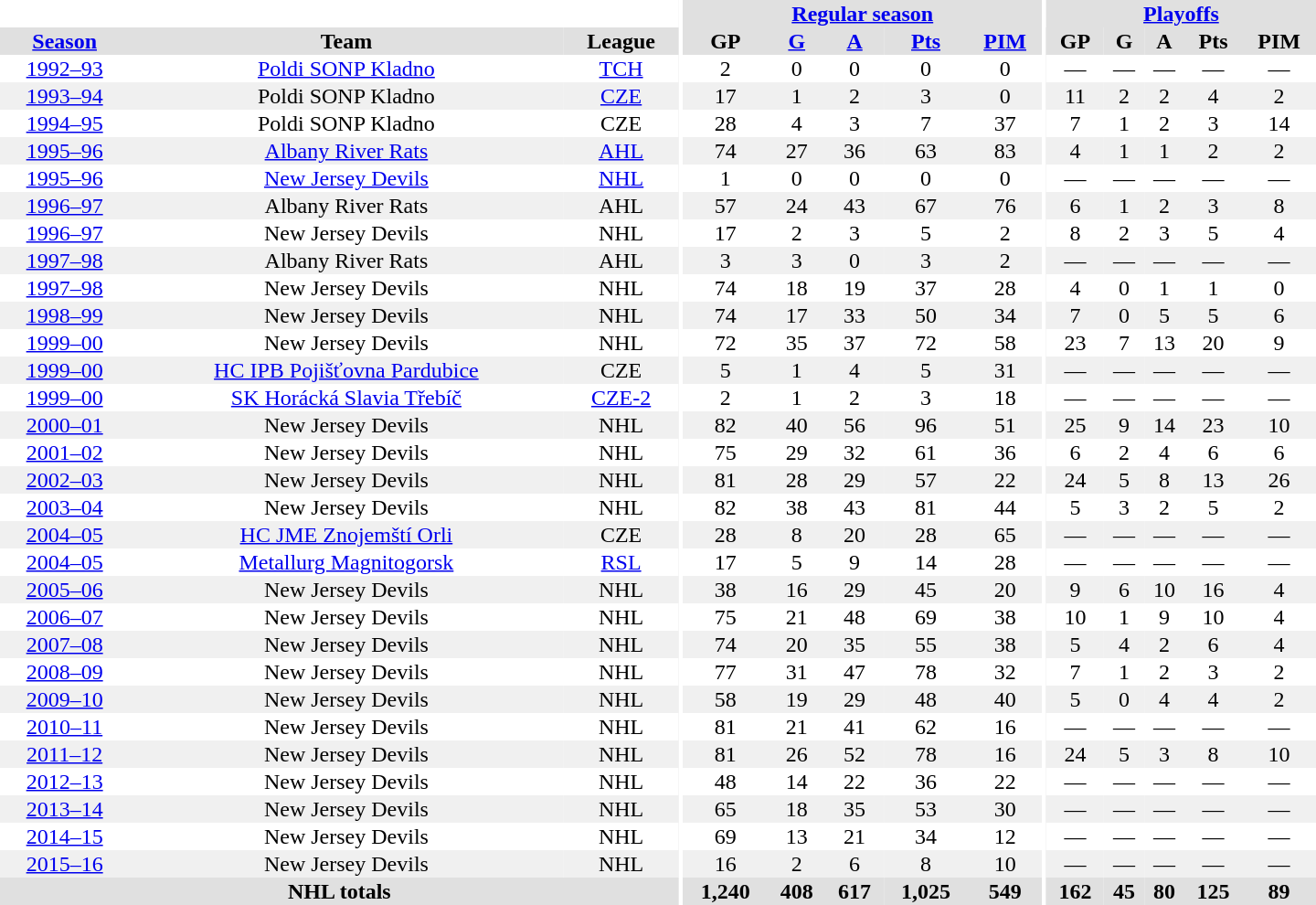<table border="0" cellpadding="1" cellspacing="0" style="text-align:center; width:60em">
<tr bgcolor="#e0e0e0">
<th colspan="3" bgcolor="#ffffff"></th>
<th rowspan="100" bgcolor="#ffffff"></th>
<th colspan="5"><a href='#'>Regular season</a></th>
<th rowspan="100" bgcolor="#ffffff"></th>
<th colspan="5"><a href='#'>Playoffs</a></th>
</tr>
<tr bgcolor="#e0e0e0">
<th><a href='#'>Season</a></th>
<th>Team</th>
<th>League</th>
<th>GP</th>
<th><a href='#'>G</a></th>
<th><a href='#'>A</a></th>
<th><a href='#'>Pts</a></th>
<th><a href='#'>PIM</a></th>
<th>GP</th>
<th>G</th>
<th>A</th>
<th>Pts</th>
<th>PIM</th>
</tr>
<tr>
<td><a href='#'>1992–93</a></td>
<td><a href='#'>Poldi SONP Kladno</a></td>
<td><a href='#'>TCH</a></td>
<td>2</td>
<td>0</td>
<td>0</td>
<td>0</td>
<td>0</td>
<td>—</td>
<td>—</td>
<td>—</td>
<td>—</td>
<td>—</td>
</tr>
<tr bgcolor="#f0f0f0">
<td><a href='#'>1993–94</a></td>
<td>Poldi SONP Kladno</td>
<td><a href='#'>CZE</a></td>
<td>17</td>
<td>1</td>
<td>2</td>
<td>3</td>
<td>0</td>
<td>11</td>
<td>2</td>
<td>2</td>
<td>4</td>
<td>2</td>
</tr>
<tr>
<td><a href='#'>1994–95</a></td>
<td>Poldi SONP Kladno</td>
<td>CZE</td>
<td>28</td>
<td>4</td>
<td>3</td>
<td>7</td>
<td>37</td>
<td>7</td>
<td>1</td>
<td>2</td>
<td>3</td>
<td>14</td>
</tr>
<tr bgcolor="#f0f0f0">
<td><a href='#'>1995–96</a></td>
<td><a href='#'>Albany River Rats</a></td>
<td><a href='#'>AHL</a></td>
<td>74</td>
<td>27</td>
<td>36</td>
<td>63</td>
<td>83</td>
<td>4</td>
<td>1</td>
<td>1</td>
<td>2</td>
<td>2</td>
</tr>
<tr>
<td><a href='#'>1995–96</a></td>
<td><a href='#'>New Jersey Devils</a></td>
<td><a href='#'>NHL</a></td>
<td>1</td>
<td>0</td>
<td>0</td>
<td>0</td>
<td>0</td>
<td>—</td>
<td>—</td>
<td>—</td>
<td>—</td>
<td>—</td>
</tr>
<tr bgcolor="#f0f0f0">
<td><a href='#'>1996–97</a></td>
<td>Albany River Rats</td>
<td>AHL</td>
<td>57</td>
<td>24</td>
<td>43</td>
<td>67</td>
<td>76</td>
<td>6</td>
<td>1</td>
<td>2</td>
<td>3</td>
<td>8</td>
</tr>
<tr>
<td><a href='#'>1996–97</a></td>
<td>New Jersey Devils</td>
<td>NHL</td>
<td>17</td>
<td>2</td>
<td>3</td>
<td>5</td>
<td>2</td>
<td>8</td>
<td>2</td>
<td>3</td>
<td>5</td>
<td>4</td>
</tr>
<tr bgcolor="#f0f0f0">
<td><a href='#'>1997–98</a></td>
<td>Albany River Rats</td>
<td>AHL</td>
<td>3</td>
<td>3</td>
<td>0</td>
<td>3</td>
<td>2</td>
<td>—</td>
<td>—</td>
<td>—</td>
<td>—</td>
<td>—</td>
</tr>
<tr>
<td><a href='#'>1997–98</a></td>
<td>New Jersey Devils</td>
<td>NHL</td>
<td>74</td>
<td>18</td>
<td>19</td>
<td>37</td>
<td>28</td>
<td>4</td>
<td>0</td>
<td>1</td>
<td>1</td>
<td>0</td>
</tr>
<tr bgcolor="#f0f0f0">
<td><a href='#'>1998–99</a></td>
<td>New Jersey Devils</td>
<td>NHL</td>
<td>74</td>
<td>17</td>
<td>33</td>
<td>50</td>
<td>34</td>
<td>7</td>
<td>0</td>
<td>5</td>
<td>5</td>
<td>6</td>
</tr>
<tr>
<td><a href='#'>1999–00</a></td>
<td>New Jersey Devils</td>
<td>NHL</td>
<td>72</td>
<td>35</td>
<td>37</td>
<td>72</td>
<td>58</td>
<td>23</td>
<td>7</td>
<td>13</td>
<td>20</td>
<td>9</td>
</tr>
<tr bgcolor="#f0f0f0">
<td><a href='#'>1999–00</a></td>
<td><a href='#'>HC IPB Pojišťovna Pardubice</a></td>
<td>CZE</td>
<td>5</td>
<td>1</td>
<td>4</td>
<td>5</td>
<td>31</td>
<td>—</td>
<td>—</td>
<td>—</td>
<td>—</td>
<td>—</td>
</tr>
<tr>
<td><a href='#'>1999–00</a></td>
<td><a href='#'>SK Horácká Slavia Třebíč</a></td>
<td><a href='#'>CZE-2</a></td>
<td>2</td>
<td>1</td>
<td>2</td>
<td>3</td>
<td>18</td>
<td>—</td>
<td>—</td>
<td>—</td>
<td>—</td>
<td>—</td>
</tr>
<tr bgcolor="#f0f0f0">
<td><a href='#'>2000–01</a></td>
<td>New Jersey Devils</td>
<td>NHL</td>
<td>82</td>
<td>40</td>
<td>56</td>
<td>96</td>
<td>51</td>
<td>25</td>
<td>9</td>
<td>14</td>
<td>23</td>
<td>10</td>
</tr>
<tr>
<td><a href='#'>2001–02</a></td>
<td>New Jersey Devils</td>
<td>NHL</td>
<td>75</td>
<td>29</td>
<td>32</td>
<td>61</td>
<td>36</td>
<td>6</td>
<td>2</td>
<td>4</td>
<td>6</td>
<td>6</td>
</tr>
<tr bgcolor="#f0f0f0">
<td><a href='#'>2002–03</a></td>
<td>New Jersey Devils</td>
<td>NHL</td>
<td>81</td>
<td>28</td>
<td>29</td>
<td>57</td>
<td>22</td>
<td>24</td>
<td>5</td>
<td>8</td>
<td>13</td>
<td>26</td>
</tr>
<tr>
<td><a href='#'>2003–04</a></td>
<td>New Jersey Devils</td>
<td>NHL</td>
<td>82</td>
<td>38</td>
<td>43</td>
<td>81</td>
<td>44</td>
<td>5</td>
<td>3</td>
<td>2</td>
<td>5</td>
<td>2</td>
</tr>
<tr bgcolor="#f0f0f0">
<td><a href='#'>2004–05</a></td>
<td><a href='#'>HC JME Znojemští Orli</a></td>
<td>CZE</td>
<td>28</td>
<td>8</td>
<td>20</td>
<td>28</td>
<td>65</td>
<td>—</td>
<td>—</td>
<td>—</td>
<td>—</td>
<td>—</td>
</tr>
<tr>
<td><a href='#'>2004–05</a></td>
<td><a href='#'>Metallurg Magnitogorsk</a></td>
<td><a href='#'>RSL</a></td>
<td>17</td>
<td>5</td>
<td>9</td>
<td>14</td>
<td>28</td>
<td>—</td>
<td>—</td>
<td>—</td>
<td>—</td>
<td>—</td>
</tr>
<tr bgcolor="#f0f0f0">
<td><a href='#'>2005–06</a></td>
<td>New Jersey Devils</td>
<td>NHL</td>
<td>38</td>
<td>16</td>
<td>29</td>
<td>45</td>
<td>20</td>
<td>9</td>
<td>6</td>
<td>10</td>
<td>16</td>
<td>4</td>
</tr>
<tr>
<td><a href='#'>2006–07</a></td>
<td>New Jersey Devils</td>
<td>NHL</td>
<td>75</td>
<td>21</td>
<td>48</td>
<td>69</td>
<td>38</td>
<td>10</td>
<td>1</td>
<td>9</td>
<td>10</td>
<td>4</td>
</tr>
<tr bgcolor="#f0f0f0">
<td><a href='#'>2007–08</a></td>
<td>New Jersey Devils</td>
<td>NHL</td>
<td>74</td>
<td>20</td>
<td>35</td>
<td>55</td>
<td>38</td>
<td>5</td>
<td>4</td>
<td>2</td>
<td>6</td>
<td>4</td>
</tr>
<tr>
<td><a href='#'>2008–09</a></td>
<td>New Jersey Devils</td>
<td>NHL</td>
<td>77</td>
<td>31</td>
<td>47</td>
<td>78</td>
<td>32</td>
<td>7</td>
<td>1</td>
<td>2</td>
<td>3</td>
<td>2</td>
</tr>
<tr bgcolor="#f0f0f0">
<td><a href='#'>2009–10</a></td>
<td>New Jersey Devils</td>
<td>NHL</td>
<td>58</td>
<td>19</td>
<td>29</td>
<td>48</td>
<td>40</td>
<td>5</td>
<td>0</td>
<td>4</td>
<td>4</td>
<td>2</td>
</tr>
<tr>
<td><a href='#'>2010–11</a></td>
<td>New Jersey Devils</td>
<td>NHL</td>
<td>81</td>
<td>21</td>
<td>41</td>
<td>62</td>
<td>16</td>
<td>—</td>
<td>—</td>
<td>—</td>
<td>—</td>
<td>—</td>
</tr>
<tr bgcolor="#f0f0f0">
<td><a href='#'>2011–12</a></td>
<td>New Jersey Devils</td>
<td>NHL</td>
<td>81</td>
<td>26</td>
<td>52</td>
<td>78</td>
<td>16</td>
<td>24</td>
<td>5</td>
<td>3</td>
<td>8</td>
<td>10</td>
</tr>
<tr>
<td><a href='#'>2012–13</a></td>
<td>New Jersey Devils</td>
<td>NHL</td>
<td>48</td>
<td>14</td>
<td>22</td>
<td>36</td>
<td>22</td>
<td>—</td>
<td>—</td>
<td>—</td>
<td>—</td>
<td>—</td>
</tr>
<tr bgcolor="#f0f0f0">
<td><a href='#'>2013–14</a></td>
<td>New Jersey Devils</td>
<td>NHL</td>
<td>65</td>
<td>18</td>
<td>35</td>
<td>53</td>
<td>30</td>
<td>—</td>
<td>—</td>
<td>—</td>
<td>—</td>
<td>—</td>
</tr>
<tr>
<td><a href='#'>2014–15</a></td>
<td>New Jersey Devils</td>
<td>NHL</td>
<td>69</td>
<td>13</td>
<td>21</td>
<td>34</td>
<td>12</td>
<td>—</td>
<td>—</td>
<td>—</td>
<td>—</td>
<td>—</td>
</tr>
<tr bgcolor="#f0f0f0">
<td><a href='#'>2015–16</a></td>
<td>New Jersey Devils</td>
<td>NHL</td>
<td>16</td>
<td>2</td>
<td>6</td>
<td>8</td>
<td>10</td>
<td>—</td>
<td>—</td>
<td>—</td>
<td>—</td>
<td>—</td>
</tr>
<tr bgcolor="#e0e0e0">
<th colspan="3">NHL totals</th>
<th>1,240</th>
<th>408</th>
<th>617</th>
<th>1,025</th>
<th>549</th>
<th>162</th>
<th>45</th>
<th>80</th>
<th>125</th>
<th>89</th>
</tr>
</table>
